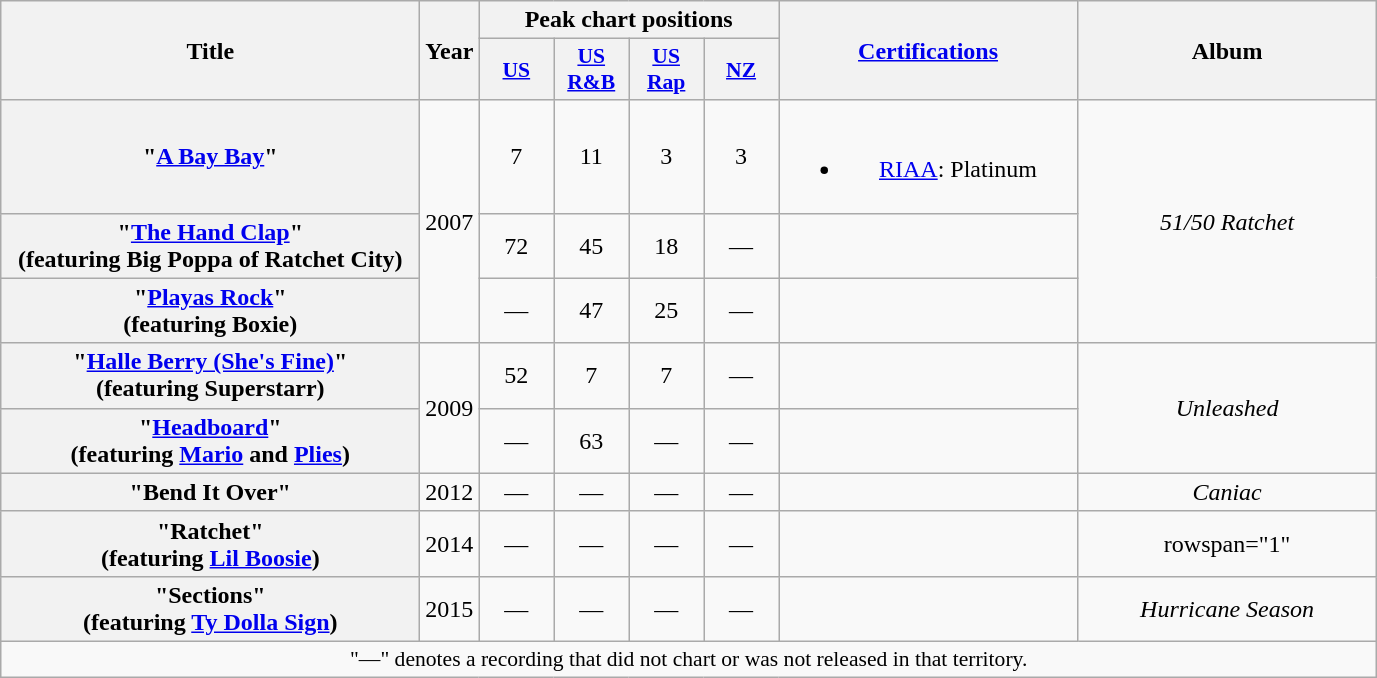<table class="wikitable plainrowheaders" style="text-align:center;">
<tr>
<th scope="col" rowspan="2" style="width:17em;">Title</th>
<th scope="col" rowspan="2">Year</th>
<th scope="col" colspan="4">Peak chart positions</th>
<th scope="col" rowspan="2" style="width:12em;"><a href='#'>Certifications</a></th>
<th scope="col" rowspan="2" style="width:12em;">Album</th>
</tr>
<tr>
<th style="width:3em; font-size:90%"><a href='#'>US</a><br></th>
<th style="width:3em; font-size:90%"><a href='#'>US<br>R&B</a><br></th>
<th style="width:3em; font-size:90%"><a href='#'>US<br>Rap</a><br></th>
<th style="width:3em; font-size:90%"><a href='#'>NZ</a><br></th>
</tr>
<tr>
<th scope="row">"<a href='#'>A Bay Bay</a>"</th>
<td rowspan="3">2007</td>
<td>7</td>
<td>11</td>
<td>3</td>
<td>3</td>
<td><br><ul><li><a href='#'>RIAA</a>: Platinum</li></ul></td>
<td rowspan="3"><em>51/50 Ratchet</em></td>
</tr>
<tr>
<th scope="row">"<a href='#'>The Hand Clap</a>"<br><span>(featuring Big Poppa of Ratchet City)</span></th>
<td>72</td>
<td>45</td>
<td>18</td>
<td>—</td>
<td></td>
</tr>
<tr>
<th scope="row">"<a href='#'>Playas Rock</a>"<br><span>(featuring Boxie)</span></th>
<td>—</td>
<td>47</td>
<td>25</td>
<td>—</td>
<td></td>
</tr>
<tr>
<th scope="row">"<a href='#'>Halle Berry (She's Fine)</a>"<br><span>(featuring Superstarr)</span></th>
<td rowspan="2">2009</td>
<td>52</td>
<td>7</td>
<td>7</td>
<td>—</td>
<td></td>
<td rowspan="2"><em>Unleashed</em></td>
</tr>
<tr>
<th scope="row">"<a href='#'>Headboard</a>"<br><span>(featuring <a href='#'>Mario</a> and <a href='#'>Plies</a>)</span></th>
<td>—</td>
<td>63</td>
<td>—</td>
<td>—</td>
<td></td>
</tr>
<tr>
<th scope="row">"Bend It Over"</th>
<td>2012</td>
<td>—</td>
<td>—</td>
<td>—</td>
<td>—</td>
<td></td>
<td><em>Caniac</em></td>
</tr>
<tr>
<th scope="row">"Ratchet"<br><span>(featuring <a href='#'>Lil Boosie</a>)</span></th>
<td>2014</td>
<td>—</td>
<td>—</td>
<td>—</td>
<td>—</td>
<td></td>
<td>rowspan="1" </td>
</tr>
<tr>
<th scope="row">"Sections"<br><span>(featuring <a href='#'>Ty Dolla Sign</a>)</span></th>
<td>2015</td>
<td>—</td>
<td>—</td>
<td>—</td>
<td>—</td>
<td></td>
<td><em>Hurricane Season</em></td>
</tr>
<tr>
<td colspan="8" style="font-size:90%">"—" denotes a recording that did not chart or was not released in that territory.</td>
</tr>
</table>
